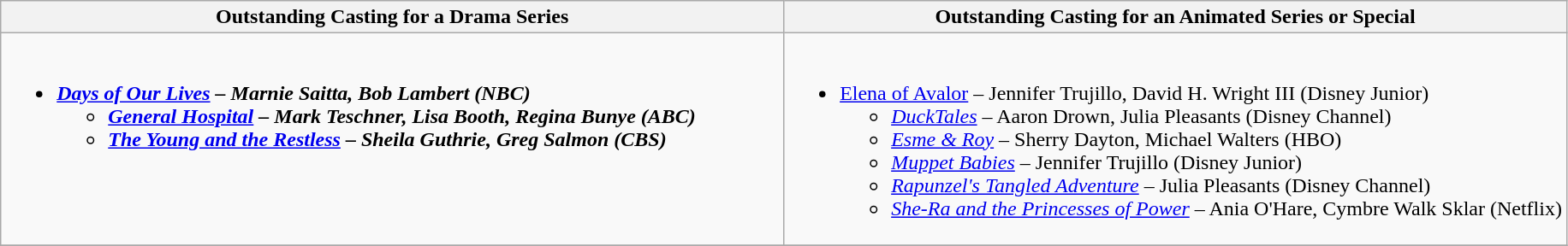<table class=wikitable>
<tr>
<th style="width:50%">Outstanding Casting for a Drama Series</th>
<th style="width:50%">Outstanding Casting for an Animated Series or Special</th>
</tr>
<tr>
<td valign="top"><br><ul><li><strong><em><a href='#'>Days of Our Lives</a><em> – Marnie Saitta, Bob Lambert (NBC)<strong><ul><li></em><a href='#'>General Hospital</a><em> – Mark Teschner, Lisa Booth, Regina Bunye (ABC)</li><li></em><a href='#'>The Young and the Restless</a><em> – Sheila Guthrie, Greg Salmon (CBS)</li></ul></li></ul></td>
<td valign="top"><br><ul><li></em></strong><a href='#'>Elena of Avalor</a></em> – Jennifer Trujillo, David H. Wright III (Disney Junior)</strong><ul><li><em><a href='#'>DuckTales</a></em> – Aaron Drown, Julia Pleasants (Disney Channel)</li><li><em><a href='#'>Esme & Roy</a></em> – Sherry Dayton, Michael Walters (HBO)</li><li><em><a href='#'>Muppet Babies</a></em> – Jennifer Trujillo (Disney Junior)</li><li><em><a href='#'>Rapunzel's Tangled Adventure</a></em> – Julia Pleasants (Disney Channel)</li><li><em><a href='#'>She-Ra and the Princesses of Power</a></em> – Ania O'Hare, Cymbre Walk Sklar (Netflix)</li></ul></li></ul></td>
</tr>
<tr>
</tr>
</table>
